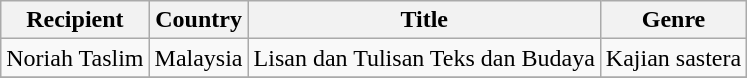<table class="wikitable" style="text-align:left">
<tr>
<th>Recipient</th>
<th>Country</th>
<th>Title</th>
<th>Genre</th>
</tr>
<tr>
<td>Noriah Taslim</td>
<td>Malaysia</td>
<td>Lisan dan Tulisan Teks dan Budaya</td>
<td>Kajian sastera</td>
</tr>
<tr>
</tr>
</table>
